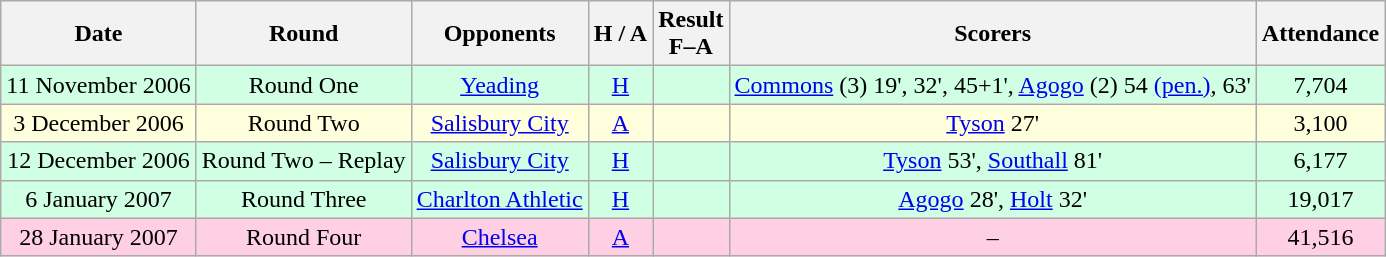<table class="wikitable" style="text-align:center;">
<tr>
<th>Date</th>
<th>Round</th>
<th>Opponents</th>
<th>H / A</th>
<th>Result<br>F–A</th>
<th>Scorers</th>
<th>Attendance</th>
</tr>
<tr bgcolor="#d0ffe3">
<td>11 November 2006</td>
<td>Round One</td>
<td><a href='#'>Yeading</a></td>
<td><a href='#'>H</a></td>
<td></td>
<td><a href='#'>Commons</a> (3) 19', 32', 45+1', <a href='#'>Agogo</a> (2) 54 <a href='#'>(pen.)</a>, 63'</td>
<td>7,704</td>
</tr>
<tr bgcolor="#ffffdd">
<td>3 December 2006</td>
<td>Round Two</td>
<td><a href='#'>Salisbury City</a></td>
<td><a href='#'>A</a></td>
<td></td>
<td><a href='#'>Tyson</a> 27'</td>
<td>3,100</td>
</tr>
<tr bgcolor="#d0ffe3">
<td>12 December 2006</td>
<td>Round Two – Replay</td>
<td><a href='#'>Salisbury City</a></td>
<td><a href='#'>H</a></td>
<td></td>
<td><a href='#'>Tyson</a> 53', <a href='#'>Southall</a> 81'</td>
<td>6,177</td>
</tr>
<tr bgcolor="#d0ffe3">
<td>6 January 2007</td>
<td>Round Three</td>
<td><a href='#'>Charlton Athletic</a></td>
<td><a href='#'>H</a></td>
<td></td>
<td><a href='#'>Agogo</a> 28', <a href='#'>Holt</a> 32'</td>
<td>19,017</td>
</tr>
<tr bgcolor="#ffd0e3">
<td>28 January 2007</td>
<td>Round Four</td>
<td><a href='#'>Chelsea</a></td>
<td><a href='#'>A</a></td>
<td></td>
<td>–</td>
<td>41,516</td>
</tr>
</table>
